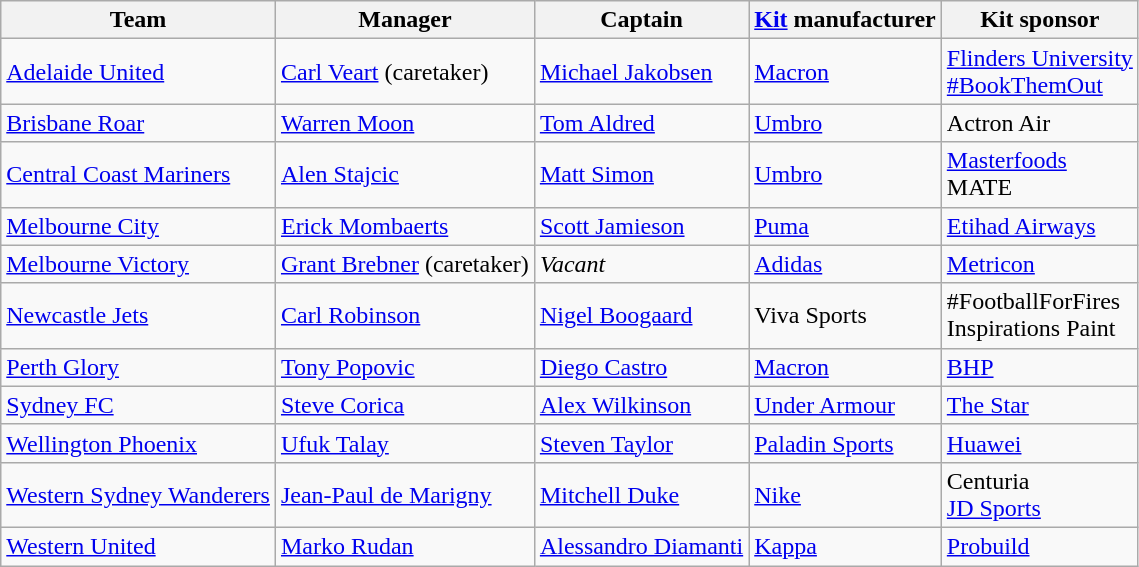<table class="wikitable">
<tr>
<th>Team</th>
<th>Manager</th>
<th>Captain</th>
<th><a href='#'>Kit</a> manufacturer</th>
<th>Kit sponsor</th>
</tr>
<tr>
<td><a href='#'>Adelaide United</a></td>
<td> <a href='#'>Carl Veart</a> (caretaker)</td>
<td> <a href='#'>Michael Jakobsen</a></td>
<td><a href='#'>Macron</a></td>
<td><a href='#'>Flinders University</a><br><a href='#'>#BookThemOut</a></td>
</tr>
<tr>
<td><a href='#'>Brisbane Roar</a></td>
<td> <a href='#'>Warren Moon</a></td>
<td> <a href='#'>Tom Aldred</a></td>
<td><a href='#'>Umbro</a></td>
<td>Actron Air</td>
</tr>
<tr>
<td><a href='#'>Central Coast Mariners</a></td>
<td> <a href='#'>Alen Stajcic</a></td>
<td> <a href='#'>Matt Simon</a></td>
<td><a href='#'>Umbro</a></td>
<td><a href='#'>Masterfoods</a> <br>MATE</td>
</tr>
<tr>
<td><a href='#'>Melbourne City</a></td>
<td> <a href='#'>Erick Mombaerts</a></td>
<td> <a href='#'>Scott Jamieson</a></td>
<td><a href='#'>Puma</a></td>
<td><a href='#'>Etihad Airways</a></td>
</tr>
<tr>
<td><a href='#'>Melbourne Victory</a></td>
<td> <a href='#'>Grant Brebner</a> (caretaker)</td>
<td> <em>Vacant</em></td>
<td><a href='#'>Adidas</a></td>
<td><a href='#'>Metricon</a></td>
</tr>
<tr>
<td><a href='#'>Newcastle Jets</a></td>
<td> <a href='#'>Carl Robinson</a></td>
<td> <a href='#'>Nigel Boogaard</a></td>
<td>Viva Sports</td>
<td>#FootballForFires <br>Inspirations Paint</td>
</tr>
<tr>
<td><a href='#'>Perth Glory</a></td>
<td> <a href='#'>Tony Popovic</a></td>
<td> <a href='#'>Diego Castro</a></td>
<td><a href='#'>Macron</a></td>
<td><a href='#'>BHP</a></td>
</tr>
<tr>
<td><a href='#'>Sydney FC</a></td>
<td> <a href='#'>Steve Corica</a></td>
<td> <a href='#'>Alex Wilkinson</a></td>
<td><a href='#'>Under Armour</a></td>
<td><a href='#'>The Star</a></td>
</tr>
<tr>
<td><a href='#'>Wellington Phoenix</a></td>
<td> <a href='#'>Ufuk Talay</a></td>
<td> <a href='#'>Steven Taylor</a></td>
<td><a href='#'>Paladin Sports</a></td>
<td><a href='#'>Huawei</a></td>
</tr>
<tr>
<td><a href='#'>Western Sydney Wanderers</a></td>
<td> <a href='#'>Jean-Paul de Marigny</a></td>
<td> <a href='#'>Mitchell Duke</a></td>
<td><a href='#'>Nike</a></td>
<td>Centuria<br><a href='#'>JD Sports</a></td>
</tr>
<tr>
<td><a href='#'>Western United</a></td>
<td> <a href='#'>Marko Rudan</a></td>
<td> <a href='#'>Alessandro Diamanti</a></td>
<td><a href='#'>Kappa</a></td>
<td><a href='#'>Probuild</a></td>
</tr>
</table>
